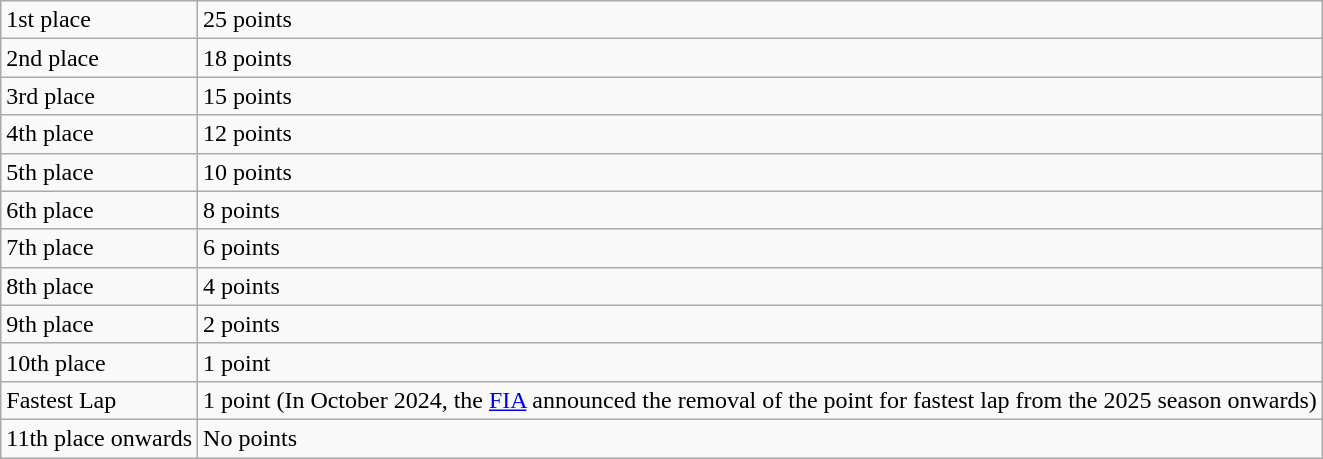<table class="wikitable">
<tr>
<td>1st place</td>
<td>25 points</td>
</tr>
<tr>
<td>2nd place</td>
<td>18 points</td>
</tr>
<tr>
<td>3rd place</td>
<td>15 points</td>
</tr>
<tr>
<td>4th place</td>
<td>12 points</td>
</tr>
<tr>
<td>5th place</td>
<td>10 points</td>
</tr>
<tr>
<td>6th place</td>
<td>8 points</td>
</tr>
<tr>
<td>7th place</td>
<td>6 points</td>
</tr>
<tr>
<td>8th place</td>
<td>4 points</td>
</tr>
<tr>
<td>9th place</td>
<td>2 points</td>
</tr>
<tr>
<td>10th place</td>
<td>1 point</td>
</tr>
<tr>
<td>Fastest Lap</td>
<td>1 point (In October 2024, the <a href='#'>FIA</a> announced the removal of the point for fastest lap from the 2025 season onwards)</td>
</tr>
<tr>
<td>11th place onwards</td>
<td>No points</td>
</tr>
</table>
